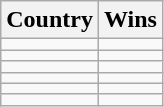<table class="wikitable sortable" style="border-collapse:collapse">
<tr>
<th>Country</th>
<th>Wins</th>
</tr>
<tr>
<td></td>
<td align="center"></td>
</tr>
<tr>
<td></td>
<td align="center"></td>
</tr>
<tr>
<td></td>
<td align="center"></td>
</tr>
<tr>
<td></td>
<td align="center"></td>
</tr>
<tr>
<td></td>
<td align="center"></td>
</tr>
<tr>
<td></td>
<td align="center"></td>
</tr>
</table>
